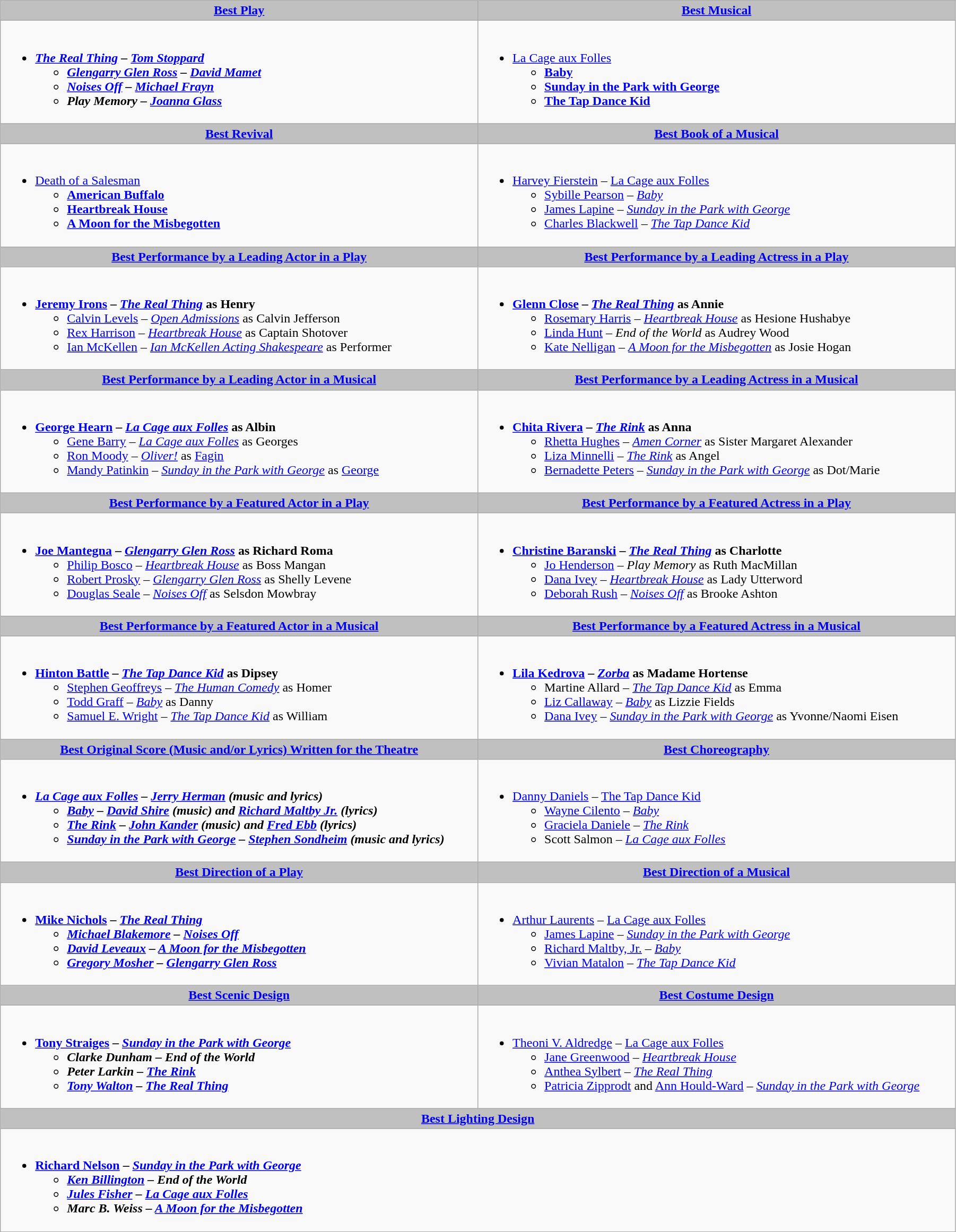<table class="wikitable" style="width:95%;">
<tr>
<th ! style="background:silver; width:50%;"><a href='#'>Best Play</a></th>
<th ! style="background:silver; width:50%;"><a href='#'>Best Musical</a></th>
</tr>
<tr>
<td valign="top"><br><ul><li><strong><em><a href='#'>The Real Thing</a><em> – <a href='#'>Tom Stoppard</a><strong><ul><li></em><a href='#'>Glengarry Glen Ross</a><em> – <a href='#'>David Mamet</a></li><li></em><a href='#'>Noises Off</a><em> – <a href='#'>Michael Frayn</a></li><li></em>Play Memory<em> – <a href='#'>Joanna Glass</a></li></ul></li></ul></td>
<td valign="top"><br><ul><li></em></strong><a href='#'>La Cage aux Folles</a><strong><em><ul><li></em><a href='#'>Baby</a><em></li><li></em><a href='#'>Sunday in the Park with George</a><em></li><li></em><a href='#'>The Tap Dance Kid</a><em></li></ul></li></ul></td>
</tr>
<tr>
<th ! style="background:silver; width=;"50%"><a href='#'>Best Revival</a></th>
<th ! style="background:silver; width=;"50%"><a href='#'>Best Book of a Musical</a></th>
</tr>
<tr>
<td valign="top"><br><ul><li></em></strong><a href='#'>Death of a Salesman</a><strong><em><ul><li></em><a href='#'>American Buffalo</a><em></li><li></em><a href='#'>Heartbreak House</a><em></li><li></em><a href='#'>A Moon for the Misbegotten</a><em></li></ul></li></ul></td>
<td valign="top"><br><ul><li></strong><a href='#'>Harvey Fierstein</a> – </em><a href='#'>La Cage aux Folles</a></em></strong><ul><li><a href='#'>Sybille Pearson</a> – <em><a href='#'>Baby</a></em></li><li><a href='#'>James Lapine</a> – <em><a href='#'>Sunday in the Park with George</a></em></li><li><a href='#'>Charles Blackwell</a> – <em><a href='#'>The Tap Dance Kid</a></em></li></ul></li></ul></td>
</tr>
<tr>
<th ! style="background:silver; width=;"50%"><a href='#'>Best Performance by a Leading Actor in a Play</a></th>
<th ! style="background:silver; width=;"50%"><a href='#'>Best Performance by a Leading Actress in a Play</a></th>
</tr>
<tr>
<td valign="top"><br><ul><li><strong><a href='#'>Jeremy Irons</a> – <em><a href='#'>The Real Thing</a></em> as Henry</strong><ul><li><a href='#'>Calvin Levels</a> – <em><a href='#'>Open Admissions</a></em> as Calvin Jefferson</li><li><a href='#'>Rex Harrison</a> – <em><a href='#'>Heartbreak House</a></em> as Captain Shotover</li><li><a href='#'>Ian McKellen</a> – <em><a href='#'>Ian McKellen Acting Shakespeare</a></em> as Performer</li></ul></li></ul></td>
<td valign="top"><br><ul><li><strong><a href='#'>Glenn Close</a> – <em><a href='#'>The Real Thing</a></em> as Annie</strong><ul><li><a href='#'>Rosemary Harris</a> – <em><a href='#'>Heartbreak House</a></em> as Hesione Hushabye</li><li><a href='#'>Linda Hunt</a> – <em>End of the World</em> as Audrey Wood</li><li><a href='#'>Kate Nelligan</a> – <em><a href='#'>A Moon for the Misbegotten</a></em> as Josie Hogan</li></ul></li></ul></td>
</tr>
<tr>
<th ! style="background:silver; width=;"50%"><a href='#'>Best Performance by a Leading Actor in a Musical</a></th>
<th ! style="background:silver; width=;"50%"><a href='#'>Best Performance by a Leading Actress in a Musical</a></th>
</tr>
<tr>
<td valign="top"><br><ul><li><strong><a href='#'>George Hearn</a> – <em><a href='#'>La Cage aux Folles</a></em> as Albin</strong><ul><li><a href='#'>Gene Barry</a> – <em><a href='#'>La Cage aux Folles</a></em> as Georges</li><li><a href='#'>Ron Moody</a> – <em><a href='#'>Oliver!</a></em> as <a href='#'>Fagin</a></li><li><a href='#'>Mandy Patinkin</a> – <em><a href='#'>Sunday in the Park with George</a></em> as <a href='#'>George</a></li></ul></li></ul></td>
<td valign="top"><br><ul><li><strong><a href='#'>Chita Rivera</a> – <em><a href='#'>The Rink</a></em> as Anna</strong><ul><li><a href='#'>Rhetta Hughes</a> – <em><a href='#'>Amen Corner</a></em> as Sister Margaret Alexander</li><li><a href='#'>Liza Minnelli</a> – <em><a href='#'>The Rink</a></em> as Angel</li><li><a href='#'>Bernadette Peters</a> – <em><a href='#'>Sunday in the Park with George</a></em> as Dot/Marie</li></ul></li></ul></td>
</tr>
<tr>
<th ! style="background:silver; width=;"50%"><a href='#'>Best Performance by a Featured Actor in a Play</a></th>
<th ! style="background:silver; width=;"50%"><a href='#'>Best Performance by a Featured Actress in a Play</a></th>
</tr>
<tr>
<td valign="top"><br><ul><li><strong><a href='#'>Joe Mantegna</a> – <em><a href='#'>Glengarry Glen Ross</a></em> as Richard Roma</strong><ul><li><a href='#'>Philip Bosco</a> – <em><a href='#'>Heartbreak House</a></em> as Boss Mangan</li><li><a href='#'>Robert Prosky</a> – <em><a href='#'>Glengarry Glen Ross</a></em> as Shelly Levene</li><li><a href='#'>Douglas Seale</a> – <em><a href='#'>Noises Off</a></em> as Selsdon Mowbray</li></ul></li></ul></td>
<td valign="top"><br><ul><li><strong><a href='#'>Christine Baranski</a> – <em><a href='#'>The Real Thing</a></em> as Charlotte</strong><ul><li><a href='#'>Jo Henderson</a> – <em>Play Memory</em> as Ruth MacMillan</li><li><a href='#'>Dana Ivey</a> – <em><a href='#'>Heartbreak House</a></em> as Lady Utterword</li><li><a href='#'>Deborah Rush</a> – <em><a href='#'>Noises Off</a></em> as Brooke Ashton</li></ul></li></ul></td>
</tr>
<tr>
<th ! style="background:silver; width=;"50%"><a href='#'>Best Performance by a Featured Actor in a Musical</a></th>
<th ! style="background:silver; width=;"50%"><a href='#'>Best Performance by a Featured Actress in a Musical</a></th>
</tr>
<tr>
<td valign="top"><br><ul><li><strong><a href='#'>Hinton Battle</a> – <em><a href='#'>The Tap Dance Kid</a></em> as Dipsey</strong><ul><li><a href='#'>Stephen Geoffreys</a> – <em><a href='#'>The Human Comedy</a></em> as Homer</li><li><a href='#'>Todd Graff</a> – <em><a href='#'>Baby</a></em> as Danny</li><li><a href='#'>Samuel E. Wright</a> – <em><a href='#'>The Tap Dance Kid</a></em> as William</li></ul></li></ul></td>
<td valign="top"><br><ul><li><strong><a href='#'>Lila Kedrova</a> – <em><a href='#'>Zorba</a></em> as Madame Hortense</strong><ul><li>Martine Allard – <em><a href='#'>The Tap Dance Kid</a></em> as Emma</li><li><a href='#'>Liz Callaway</a> – <em><a href='#'>Baby</a></em> as Lizzie Fields</li><li><a href='#'>Dana Ivey</a> – <em><a href='#'>Sunday in the Park with George</a></em> as Yvonne/Naomi Eisen</li></ul></li></ul></td>
</tr>
<tr>
<th ! style="background:silver; width=;"50%"><a href='#'>Best Original Score (Music and/or Lyrics) Written for the Theatre</a></th>
<th ! style="background:silver; width=;"50%"><a href='#'>Best Choreography</a></th>
</tr>
<tr>
<td valign="top"><br><ul><li><strong><em><a href='#'>La Cage aux Folles</a><em> – <a href='#'>Jerry Herman</a> (music and lyrics)<strong><ul><li></em><a href='#'>Baby</a><em> – <a href='#'>David Shire</a> (music) and <a href='#'>Richard Maltby Jr.</a> (lyrics)</li><li></em><a href='#'>The Rink</a><em> – <a href='#'>John Kander</a> (music) and <a href='#'>Fred Ebb</a> (lyrics)</li><li></em><a href='#'>Sunday in the Park with George</a><em> – <a href='#'>Stephen Sondheim</a> (music and lyrics)</li></ul></li></ul></td>
<td valign="top"><br><ul><li></strong><a href='#'>Danny Daniels</a> – </em><a href='#'>The Tap Dance Kid</a></em></strong><ul><li><a href='#'>Wayne Cilento</a> – <em><a href='#'>Baby</a></em></li><li><a href='#'>Graciela Daniele</a> – <em><a href='#'>The Rink</a></em></li><li>Scott Salmon – <em><a href='#'>La Cage aux Folles</a></em></li></ul></li></ul></td>
</tr>
<tr>
<th ! style="background:silver; width=;"50%"><a href='#'>Best Direction of a Play</a></th>
<th ! style="background:silver; width=;"50%"><a href='#'>Best Direction of a Musical</a></th>
</tr>
<tr>
<td valign="top"><br><ul><li><strong><a href='#'>Mike Nichols</a> – <em><a href='#'>The Real Thing</a><strong><em><ul><li><a href='#'>Michael Blakemore</a> – </em><a href='#'>Noises Off</a><em></li><li><a href='#'>David Leveaux</a> – </em><a href='#'>A Moon for the Misbegotten</a><em></li><li><a href='#'>Gregory Mosher</a> – </em><a href='#'>Glengarry Glen Ross</a><em></li></ul></li></ul></td>
<td valign="top"><br><ul><li></strong><a href='#'>Arthur Laurents</a> – </em><a href='#'>La Cage aux Folles</a></em></strong><ul><li><a href='#'>James Lapine</a> – <em><a href='#'>Sunday in the Park with George</a></em></li><li><a href='#'>Richard Maltby, Jr.</a> – <em><a href='#'>Baby</a></em></li><li><a href='#'>Vivian Matalon</a> – <em><a href='#'>The Tap Dance Kid</a></em></li></ul></li></ul></td>
</tr>
<tr>
<th ! style="background:silver; width=;"50%"><a href='#'>Best Scenic Design</a></th>
<th ! style="background:silver; width=;"50%"><a href='#'>Best Costume Design</a></th>
</tr>
<tr>
<td valign="top"><br><ul><li><strong><a href='#'>Tony Straiges</a> – <em><a href='#'>Sunday in the Park with George</a><strong><em><ul><li>Clarke Dunham – </em>End of the World<em></li><li>Peter Larkin – </em><a href='#'>The Rink</a><em></li><li><a href='#'>Tony Walton</a> – </em><a href='#'>The Real Thing</a><em></li></ul></li></ul></td>
<td valign="top"><br><ul><li></strong><a href='#'>Theoni V. Aldredge</a> – </em><a href='#'>La Cage aux Folles</a></em></strong><ul><li><a href='#'>Jane Greenwood</a> – <em><a href='#'>Heartbreak House</a></em></li><li><a href='#'>Anthea Sylbert</a> – <em><a href='#'>The Real Thing</a></em></li><li><a href='#'>Patricia Zipprodt</a> and <a href='#'>Ann Hould-Ward</a> – <em><a href='#'>Sunday in the Park with George</a></em></li></ul></li></ul></td>
</tr>
<tr>
<th ! colspan="2" style="background:silver; width=;"50%"><a href='#'>Best Lighting Design</a></th>
</tr>
<tr>
<td colspan="2" valign="top"><br><ul><li><strong><a href='#'>Richard Nelson</a> – <em><a href='#'>Sunday in the Park with George</a><strong><em><ul><li><a href='#'>Ken Billington</a> – </em>End of the World<em></li><li><a href='#'>Jules Fisher</a> – </em><a href='#'>La Cage aux Folles</a><em></li><li>Marc B. Weiss – </em><a href='#'>A Moon for the Misbegotten</a><em></li></ul></li></ul></td>
</tr>
</table>
